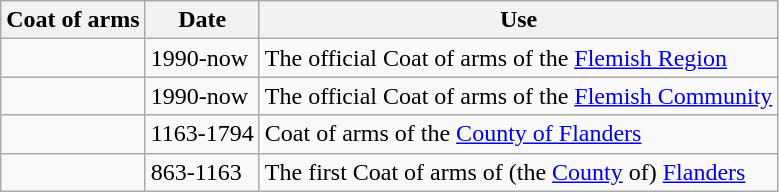<table class="wikitable">
<tr>
<th>Coat of arms</th>
<th>Date</th>
<th>Use</th>
</tr>
<tr>
<td></td>
<td>1990-now</td>
<td>The official Coat of arms of the <a href='#'>Flemish Region</a></td>
</tr>
<tr>
<td></td>
<td>1990-now</td>
<td>The official Coat of arms of the <a href='#'>Flemish Community</a></td>
</tr>
<tr>
<td></td>
<td>1163-1794</td>
<td>Coat of arms of the <a href='#'>County of Flanders</a></td>
</tr>
<tr>
<td></td>
<td>863-1163</td>
<td>The first Coat of arms of (the <a href='#'>County</a> of) <a href='#'>Flanders</a></td>
</tr>
</table>
